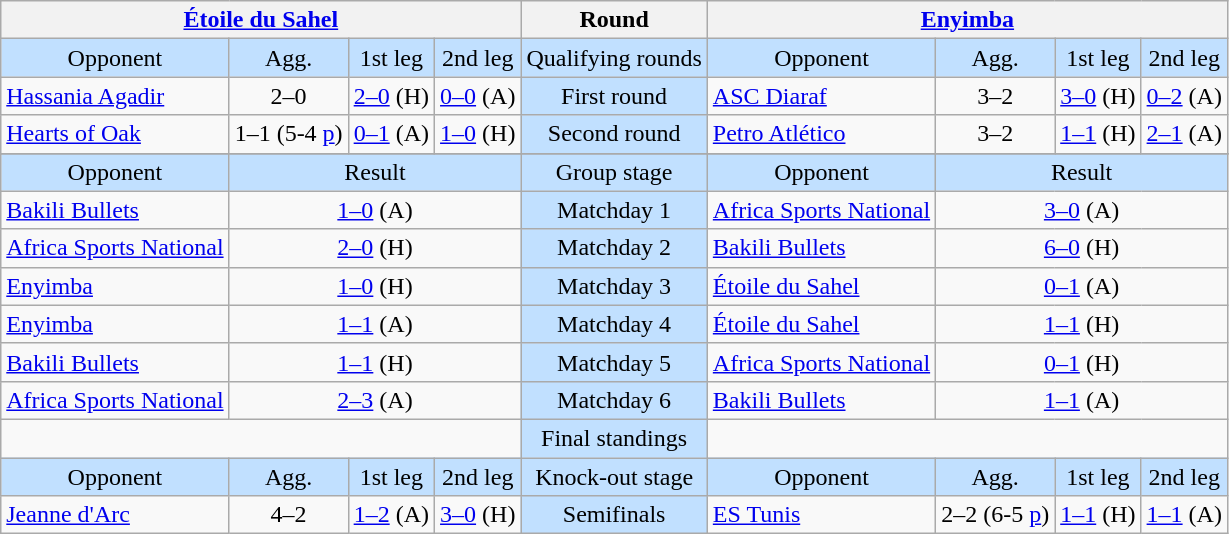<table class="wikitable" style="text-align: center;">
<tr>
<th colspan=4> <a href='#'>Étoile du Sahel</a></th>
<th>Round</th>
<th colspan=4> <a href='#'>Enyimba</a></th>
</tr>
<tr bgcolor=#c1e0ff>
<td>Opponent</td>
<td>Agg.</td>
<td>1st leg</td>
<td>2nd leg</td>
<td>Qualifying rounds</td>
<td>Opponent</td>
<td>Agg.</td>
<td>1st leg</td>
<td>2nd leg</td>
</tr>
<tr>
<td align=left> <a href='#'>Hassania Agadir</a></td>
<td>2–0</td>
<td><a href='#'>2–0</a> (H)</td>
<td><a href='#'>0–0</a> (A)</td>
<td bgcolor=#c1e0ff>First round</td>
<td align=left> <a href='#'>ASC Diaraf</a></td>
<td>3–2</td>
<td><a href='#'>3–0</a> (H)</td>
<td><a href='#'>0–2</a> (A)</td>
</tr>
<tr>
<td align=left> <a href='#'>Hearts of Oak</a></td>
<td>1–1 (5-4 <a href='#'>p</a>)</td>
<td><a href='#'>0–1</a> (A)</td>
<td><a href='#'>1–0</a> (H)</td>
<td bgcolor=#c1e0ff>Second round</td>
<td align=left> <a href='#'>Petro Atlético</a></td>
<td>3–2</td>
<td><a href='#'>1–1</a> (H)</td>
<td><a href='#'>2–1</a> (A)</td>
</tr>
<tr>
</tr>
<tr bgcolor=#c1e0ff>
<td>Opponent</td>
<td colspan=3>Result</td>
<td>Group stage</td>
<td>Opponent</td>
<td colspan=3>Result</td>
</tr>
<tr>
<td align=left> <a href='#'>Bakili Bullets</a></td>
<td colspan=3><a href='#'>1–0</a> (A)</td>
<td bgcolor=#c1e0ff>Matchday 1</td>
<td align=left> <a href='#'>Africa Sports National</a></td>
<td colspan=3><a href='#'>3–0</a> (A)</td>
</tr>
<tr>
<td align=left> <a href='#'>Africa Sports National</a></td>
<td colspan=3><a href='#'>2–0</a> (H)</td>
<td bgcolor=#c1e0ff>Matchday 2</td>
<td align=left> <a href='#'>Bakili Bullets</a></td>
<td colspan=3><a href='#'>6–0</a> (H)</td>
</tr>
<tr>
<td align=left> <a href='#'>Enyimba</a></td>
<td colspan=3><a href='#'>1–0</a> (H)</td>
<td bgcolor=#c1e0ff>Matchday 3</td>
<td align=left> <a href='#'>Étoile du Sahel</a></td>
<td colspan=3><a href='#'>0–1</a> (A)</td>
</tr>
<tr>
<td align=left> <a href='#'>Enyimba</a></td>
<td colspan=3><a href='#'>1–1</a> (A)</td>
<td bgcolor=#c1e0ff>Matchday 4</td>
<td align=left> <a href='#'>Étoile du Sahel</a></td>
<td colspan=3><a href='#'>1–1</a> (H)</td>
</tr>
<tr>
<td align=left> <a href='#'>Bakili Bullets</a></td>
<td colspan=3><a href='#'>1–1</a> (H)</td>
<td bgcolor=#c1e0ff>Matchday 5</td>
<td align=left> <a href='#'>Africa Sports National</a></td>
<td colspan=3><a href='#'>0–1</a> (H)</td>
</tr>
<tr>
<td align=left> <a href='#'>Africa Sports National</a></td>
<td colspan=3><a href='#'>2–3</a> (A)</td>
<td bgcolor=#c1e0ff>Matchday 6</td>
<td align=left> <a href='#'>Bakili Bullets</a></td>
<td colspan=3><a href='#'>1–1</a> (A)</td>
</tr>
<tr>
<td colspan=4 align=center valign=top><br></td>
<td bgcolor=#c1e0ff>Final standings</td>
<td colspan=4 align=center valign=top><br></td>
</tr>
<tr bgcolor=#c1e0ff>
<td>Opponent</td>
<td>Agg.</td>
<td>1st leg</td>
<td>2nd leg</td>
<td>Knock-out stage</td>
<td>Opponent</td>
<td>Agg.</td>
<td>1st leg</td>
<td>2nd leg</td>
</tr>
<tr>
<td align=left> <a href='#'>Jeanne d'Arc</a></td>
<td>4–2</td>
<td><a href='#'>1–2</a> (A)</td>
<td><a href='#'>3–0</a> (H)</td>
<td bgcolor=#c1e0ff>Semifinals</td>
<td align=left> <a href='#'>ES Tunis</a></td>
<td>2–2 (6-5 <a href='#'>p</a>)</td>
<td><a href='#'>1–1</a> (H)</td>
<td><a href='#'>1–1</a> (A)</td>
</tr>
</table>
